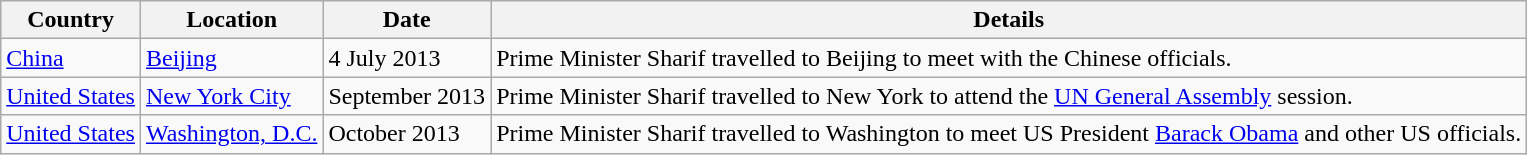<table class="wikitable sortable">
<tr>
<th>Country</th>
<th>Location</th>
<th>Date</th>
<th>Details</th>
</tr>
<tr>
<td> <a href='#'>China</a></td>
<td><a href='#'>Beijing</a></td>
<td>4 July 2013</td>
<td>Prime Minister Sharif travelled to Beijing to meet with the Chinese officials.</td>
</tr>
<tr>
<td> <a href='#'>United States</a></td>
<td><a href='#'>New York City</a></td>
<td>September 2013</td>
<td>Prime Minister Sharif travelled to New York to attend the <a href='#'>UN General Assembly</a> session.</td>
</tr>
<tr>
<td> <a href='#'>United States</a></td>
<td><a href='#'>Washington, D.C.</a></td>
<td>October 2013</td>
<td>Prime Minister Sharif travelled to Washington to meet US President <a href='#'>Barack Obama</a> and other US officials.</td>
</tr>
</table>
